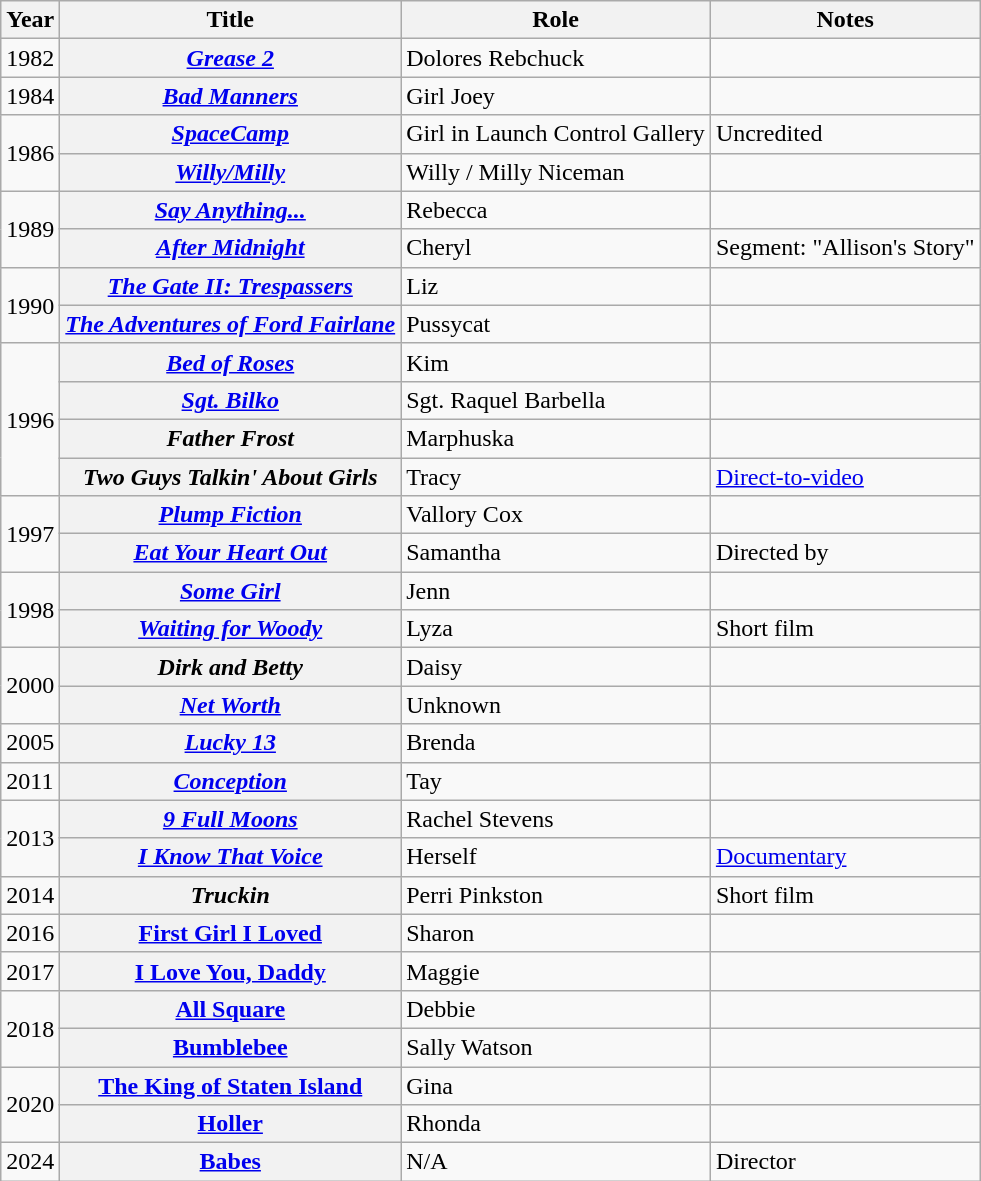<table class="wikitable plainrowheaders sortable">
<tr>
<th scope="col">Year</th>
<th scope="col">Title</th>
<th scope="col">Role</th>
<th scope="col" class="unsortable">Notes</th>
</tr>
<tr>
<td>1982</td>
<th scope="row"><em><a href='#'>Grease 2</a></em></th>
<td>Dolores Rebchuck</td>
<td></td>
</tr>
<tr>
<td>1984</td>
<th scope="row"><em><a href='#'>Bad Manners</a></em></th>
<td>Girl Joey</td>
<td></td>
</tr>
<tr>
<td rowspan="2">1986</td>
<th scope="row"><em><a href='#'>SpaceCamp</a></em></th>
<td>Girl in Launch Control Gallery</td>
<td>Uncredited</td>
</tr>
<tr>
<th scope="row"><em><a href='#'>Willy/Milly</a></em></th>
<td>Willy / Milly Niceman</td>
<td></td>
</tr>
<tr>
<td rowspan="2">1989</td>
<th scope="row"><em><a href='#'>Say Anything...</a></em></th>
<td>Rebecca</td>
<td></td>
</tr>
<tr>
<th scope="row"><em><a href='#'>After Midnight</a></em></th>
<td>Cheryl</td>
<td>Segment: "Allison's Story"</td>
</tr>
<tr>
<td rowspan="2">1990</td>
<th scope="row"><em><a href='#'>The Gate II: Trespassers</a></em></th>
<td>Liz</td>
<td></td>
</tr>
<tr>
<th scope="row"><em><a href='#'>The Adventures of Ford Fairlane</a></em></th>
<td>Pussycat</td>
<td></td>
</tr>
<tr>
<td rowspan="4">1996</td>
<th scope="row"><em><a href='#'>Bed of Roses</a></em></th>
<td>Kim</td>
<td></td>
</tr>
<tr>
<th scope="row"><em><a href='#'>Sgt. Bilko</a></em></th>
<td>Sgt. Raquel Barbella</td>
<td></td>
</tr>
<tr>
<th scope="row"><em>Father Frost</em></th>
<td>Marphuska</td>
<td></td>
</tr>
<tr>
<th scope="row"><em>Two Guys Talkin' About Girls</em></th>
<td>Tracy</td>
<td><a href='#'>Direct-to-video</a></td>
</tr>
<tr>
<td rowspan="2">1997</td>
<th scope="row"><em><a href='#'>Plump Fiction</a></em></th>
<td>Vallory Cox</td>
<td></td>
</tr>
<tr>
<th scope="row"><em><a href='#'>Eat Your Heart Out</a></em></th>
<td>Samantha</td>
<td>Directed by </td>
</tr>
<tr>
<td rowspan="2">1998</td>
<th scope="row"><em><a href='#'>Some Girl</a></em></th>
<td>Jenn</td>
<td></td>
</tr>
<tr>
<th scope="row"><em><a href='#'>Waiting for Woody</a></em></th>
<td>Lyza</td>
<td>Short film</td>
</tr>
<tr>
<td rowspan="2">2000</td>
<th scope="row"><em>Dirk and Betty</em></th>
<td>Daisy</td>
<td></td>
</tr>
<tr>
<th scope="row"><em><a href='#'>Net Worth</a></em></th>
<td>Unknown</td>
<td></td>
</tr>
<tr>
<td>2005</td>
<th scope="row"><em><a href='#'>Lucky 13</a></em></th>
<td>Brenda</td>
<td></td>
</tr>
<tr>
<td>2011</td>
<th scope="row"><em><a href='#'>Conception</a></em></th>
<td>Tay</td>
<td></td>
</tr>
<tr>
<td rowspan="2">2013</td>
<th scope="row"><em><a href='#'>9 Full Moons</a></em></th>
<td>Rachel Stevens</td>
<td></td>
</tr>
<tr>
<th scope="row"><em><a href='#'>I Know That Voice</a></em></th>
<td>Herself</td>
<td><a href='#'>Documentary</a></td>
</tr>
<tr>
<td>2014</td>
<th scope="row"><em>Truckin<strong></th>
<td>Perri Pinkston</td>
<td>Short film</td>
</tr>
<tr>
<td>2016</td>
<th scope="row"></em><a href='#'>First Girl I Loved</a><em></th>
<td>Sharon</td>
<td></td>
</tr>
<tr>
<td>2017</td>
<th scope="row"></em><a href='#'>I Love You, Daddy</a><em></th>
<td>Maggie</td>
<td></td>
</tr>
<tr>
<td rowspan="2">2018</td>
<th scope="row"></em><a href='#'>All Square</a><em></th>
<td>Debbie</td>
<td></td>
</tr>
<tr>
<th scope="row"></em><a href='#'>Bumblebee</a><em></th>
<td>Sally Watson</td>
<td></td>
</tr>
<tr>
<td rowspan="2">2020</td>
<th scope="row"></em><a href='#'>The King of Staten Island</a><em></th>
<td>Gina</td>
<td></td>
</tr>
<tr>
<th scope="row"></em><a href='#'>Holler</a><em></th>
<td>Rhonda</td>
<td></td>
</tr>
<tr>
<td>2024</td>
<th scope="row"></em><a href='#'>Babes</a><em></th>
<td>N/A</td>
<td>Director</td>
</tr>
</table>
